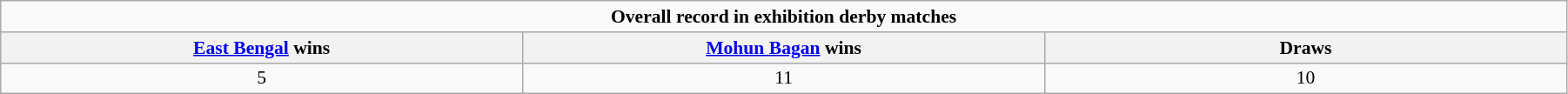<table class="wikitable" style="font-size:90%; width:95%; text-align:center">
<tr>
<td Colspan="3"><strong>Overall record in exhibition derby matches</strong></td>
</tr>
<tr>
<th width="33%"><a href='#'>East Bengal</a>  wins</th>
<th width="33%"><a href='#'>Mohun Bagan</a> wins</th>
<th width="33%">Draws</th>
</tr>
<tr>
<td>5</td>
<td>11</td>
<td>10</td>
</tr>
</table>
